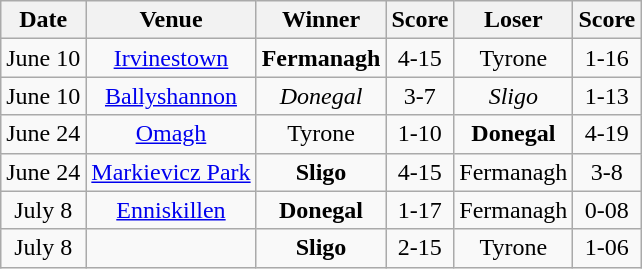<table class="wikitable">
<tr>
<th>Date</th>
<th>Venue</th>
<th>Winner</th>
<th>Score</th>
<th>Loser</th>
<th>Score</th>
</tr>
<tr align="center">
<td>June 10</td>
<td><a href='#'>Irvinestown</a></td>
<td><strong>Fermanagh</strong></td>
<td>4-15</td>
<td>Tyrone</td>
<td>1-16</td>
</tr>
<tr align="center">
<td>June 10</td>
<td><a href='#'>Ballyshannon</a></td>
<td><em>Donegal</em></td>
<td>3-7</td>
<td><em>Sligo</em></td>
<td>1-13</td>
</tr>
<tr align="center">
<td>June 24</td>
<td><a href='#'>Omagh</a></td>
<td>Tyrone</td>
<td>1-10</td>
<td><strong>Donegal</strong></td>
<td>4-19</td>
</tr>
<tr align="center">
<td>June 24</td>
<td><a href='#'>Markievicz Park</a></td>
<td><strong>Sligo</strong></td>
<td>4-15</td>
<td>Fermanagh</td>
<td>3-8</td>
</tr>
<tr align="center">
<td>July 8</td>
<td><a href='#'>Enniskillen</a></td>
<td><strong>Donegal</strong></td>
<td>1-17</td>
<td>Fermanagh</td>
<td>0-08</td>
</tr>
<tr align="center">
<td>July 8</td>
<td></td>
<td><strong>Sligo</strong></td>
<td>2-15</td>
<td>Tyrone</td>
<td>1-06</td>
</tr>
</table>
